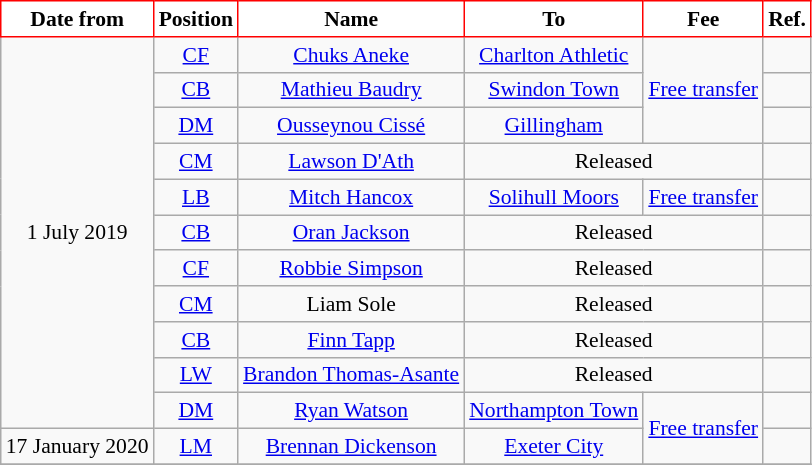<table class="wikitable" style="text-align:center; font-size:90%; ">
<tr>
<th style="background:#FFFFFF; color:black; border:1px solid red;">Date from</th>
<th style="background:#FFFFFF; color:black; border:1px solid red;">Position</th>
<th style="background:#FFFFFF; color:black; border:1px solid red;">Name</th>
<th style="background:#FFFFFF; color:black; border:1px solid red;">To</th>
<th style="background:#FFFFFF; color:black; border:1px solid red;">Fee</th>
<th style="background:#FFFFFF; color:black; border:1px solid red;">Ref.</th>
</tr>
<tr>
<td rowspan="11">1 July 2019</td>
<td><a href='#'>CF</a></td>
<td> <a href='#'>Chuks Aneke</a></td>
<td><a href='#'>Charlton Athletic</a></td>
<td rowspan="3"><a href='#'>Free transfer</a></td>
<td></td>
</tr>
<tr>
<td><a href='#'>CB</a></td>
<td> <a href='#'>Mathieu Baudry</a></td>
<td><a href='#'>Swindon Town</a></td>
<td></td>
</tr>
<tr>
<td><a href='#'>DM</a></td>
<td> <a href='#'>Ousseynou Cissé</a></td>
<td><a href='#'>Gillingham</a></td>
<td></td>
</tr>
<tr>
<td><a href='#'>CM</a></td>
<td> <a href='#'>Lawson D'Ath</a></td>
<td colspan="2">Released</td>
<td></td>
</tr>
<tr>
<td><a href='#'>LB</a></td>
<td> <a href='#'>Mitch Hancox</a></td>
<td><a href='#'>Solihull Moors</a></td>
<td><a href='#'>Free transfer</a></td>
<td></td>
</tr>
<tr>
<td><a href='#'>CB</a></td>
<td> <a href='#'>Oran Jackson</a></td>
<td colspan="2">Released</td>
<td></td>
</tr>
<tr>
<td><a href='#'>CF</a></td>
<td> <a href='#'>Robbie Simpson</a></td>
<td colspan="2">Released</td>
<td></td>
</tr>
<tr>
<td><a href='#'>CM</a></td>
<td> Liam Sole</td>
<td colspan="2">Released</td>
<td></td>
</tr>
<tr>
<td><a href='#'>CB</a></td>
<td> <a href='#'>Finn Tapp</a></td>
<td colspan="2">Released</td>
<td></td>
</tr>
<tr>
<td><a href='#'>LW</a></td>
<td> <a href='#'>Brandon Thomas-Asante</a></td>
<td colspan="2">Released</td>
<td></td>
</tr>
<tr>
<td><a href='#'>DM</a></td>
<td> <a href='#'>Ryan Watson</a></td>
<td><a href='#'>Northampton Town</a></td>
<td rowspan="2"><a href='#'>Free transfer</a></td>
<td></td>
</tr>
<tr>
<td>17 January 2020</td>
<td><a href='#'>LM</a></td>
<td> <a href='#'>Brennan Dickenson</a></td>
<td><a href='#'>Exeter City</a></td>
<td></td>
</tr>
<tr>
</tr>
</table>
